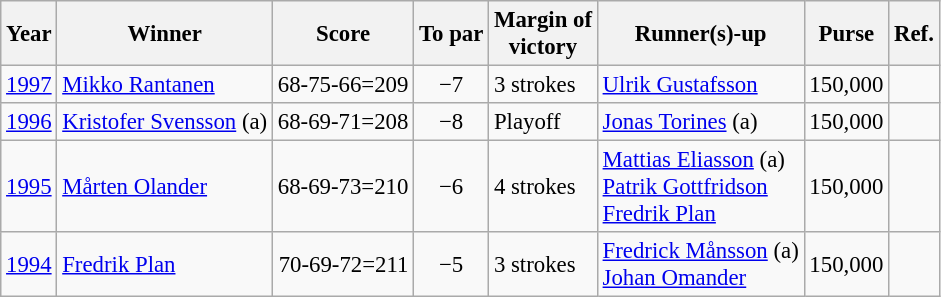<table class="wikitable" style="font-size:95%">
<tr>
<th>Year</th>
<th>Winner</th>
<th>Score</th>
<th>To par</th>
<th>Margin of<br>victory</th>
<th>Runner(s)-up</th>
<th>Purse</th>
<th>Ref.</th>
</tr>
<tr>
<td><a href='#'>1997</a></td>
<td> <a href='#'>Mikko Rantanen</a></td>
<td align=right>68-75-66=209</td>
<td align=center>−7</td>
<td>3 strokes</td>
<td> <a href='#'>Ulrik Gustafsson</a></td>
<td align=right>150,000</td>
<td></td>
</tr>
<tr>
<td><a href='#'>1996</a></td>
<td> <a href='#'>Kristofer Svensson</a> (a)</td>
<td align=right>68-69-71=208</td>
<td align=center>−8</td>
<td>Playoff</td>
<td> <a href='#'>Jonas Torines</a> (a)</td>
<td align=right>150,000</td>
<td></td>
</tr>
<tr>
<td><a href='#'>1995</a></td>
<td> <a href='#'>Mårten Olander</a></td>
<td align=right>68-69-73=210</td>
<td align=center>−6</td>
<td>4 strokes</td>
<td> <a href='#'>Mattias Eliasson</a> (a)<br> <a href='#'>Patrik Gottfridson</a><br> <a href='#'>Fredrik Plan</a></td>
<td align=right>150,000</td>
<td></td>
</tr>
<tr>
<td><a href='#'>1994</a></td>
<td> <a href='#'>Fredrik Plan</a></td>
<td align=right>70-69-72=211</td>
<td align=center>−5</td>
<td>3 strokes</td>
<td> <a href='#'>Fredrick Månsson</a> (a)<br> <a href='#'>Johan Omander</a></td>
<td align=right>150,000</td>
<td></td>
</tr>
</table>
